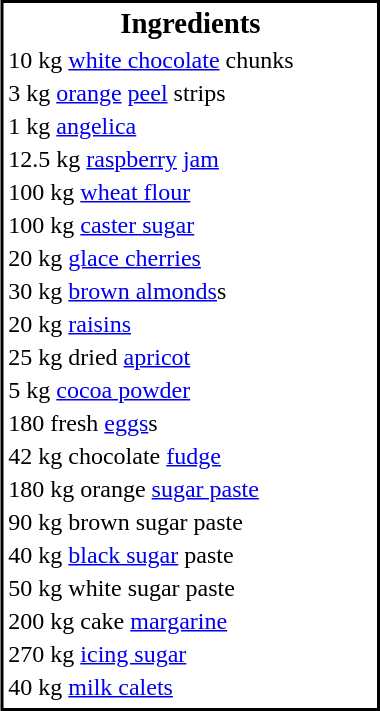<table align="right" style="valign=top; border:2px solid black; width:20%;" class="collapsible collapsed">
<tr>
<th style="font-size:120%; text-align:center;">Ingredients</th>
</tr>
<tr>
<td>10 kg <a href='#'>white chocolate</a> chunks</td>
</tr>
<tr>
<td>3 kg <a href='#'>orange</a> <a href='#'>peel</a> strips</td>
</tr>
<tr>
<td>1 kg <a href='#'>angelica</a></td>
</tr>
<tr>
<td>12.5 kg <a href='#'>raspberry</a> <a href='#'>jam</a></td>
</tr>
<tr>
<td>100 kg <a href='#'>wheat flour</a></td>
</tr>
<tr>
<td>100 kg <a href='#'>caster sugar</a></td>
</tr>
<tr>
<td>20 kg <a href='#'>glace cherries</a></td>
</tr>
<tr>
<td>30 kg <a href='#'>brown almonds</a>s</td>
</tr>
<tr>
<td>20 kg <a href='#'>raisins</a></td>
</tr>
<tr>
<td>25 kg dried <a href='#'>apricot</a></td>
</tr>
<tr>
<td>5 kg <a href='#'>cocoa powder</a></td>
</tr>
<tr>
<td>180 fresh <a href='#'>eggs</a>s</td>
</tr>
<tr>
<td>42 kg chocolate <a href='#'>fudge</a></td>
</tr>
<tr>
<td>180 kg orange <a href='#'>sugar paste</a></td>
</tr>
<tr>
<td>90 kg brown sugar paste</td>
</tr>
<tr>
<td>40 kg <a href='#'>black sugar</a> paste</td>
</tr>
<tr>
<td>50 kg white sugar paste</td>
</tr>
<tr>
<td>200 kg cake <a href='#'>margarine</a></td>
</tr>
<tr>
<td>270 kg <a href='#'>icing sugar</a></td>
</tr>
<tr>
<td>40 kg <a href='#'>milk calets</a></td>
</tr>
<tr>
</tr>
</table>
